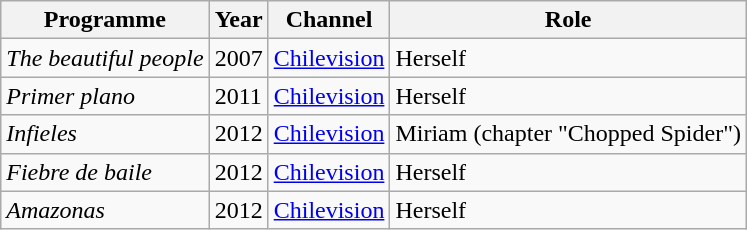<table class="wikitable">
<tr>
<th>Programme</th>
<th>Year</th>
<th>Channel</th>
<th>Role</th>
</tr>
<tr>
<td><em>The beautiful people</em></td>
<td>2007</td>
<td><a href='#'>Chilevision</a></td>
<td>Herself</td>
</tr>
<tr>
<td><em>Primer plano</em></td>
<td>2011</td>
<td><a href='#'>Chilevision</a></td>
<td>Herself</td>
</tr>
<tr>
<td><em>Infieles</em></td>
<td>2012</td>
<td><a href='#'>Chilevision</a></td>
<td>Miriam (chapter "Chopped Spider")</td>
</tr>
<tr>
<td><em>Fiebre de baile</em></td>
<td>2012</td>
<td><a href='#'>Chilevision</a></td>
<td>Herself</td>
</tr>
<tr>
<td><em>Amazonas</em></td>
<td>2012</td>
<td><a href='#'>Chilevision</a></td>
<td>Herself</td>
</tr>
</table>
